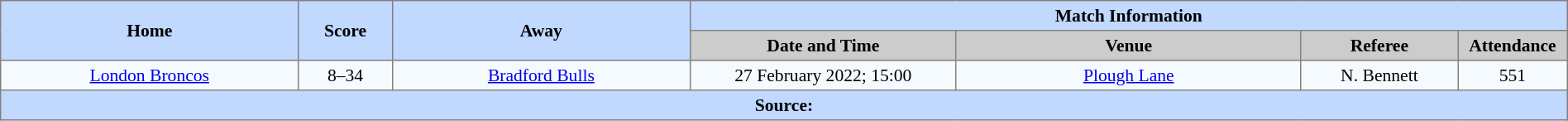<table border=1 style="border-collapse:collapse; font-size:90%; text-align:center"; cellpadding=3 cellspacing=0 width=100%>
<tr bgcolor="#c1d8ff">
<th rowspan=2 width=19%>Home</th>
<th rowspan=2 width=6%>Score</th>
<th rowspan=2 width=19%>Away</th>
<th colspan=4>Match Information</th>
</tr>
<tr bgcolor="#cccccc">
<th width=17%>Date and Time</th>
<th width=22%>Venue</th>
<th width=10%>Referee</th>
<th width=7%>Attendance</th>
</tr>
<tr bgcolor=#f5faff>
<td> <a href='#'>London Broncos</a></td>
<td>8–34</td>
<td> <a href='#'>Bradford Bulls</a></td>
<td>27 February 2022; 15:00</td>
<td><a href='#'>Plough Lane</a></td>
<td>N. Bennett</td>
<td>551</td>
</tr>
<tr style="background:#c1d8ff;">
<th colspan=7>Source:</th>
</tr>
</table>
